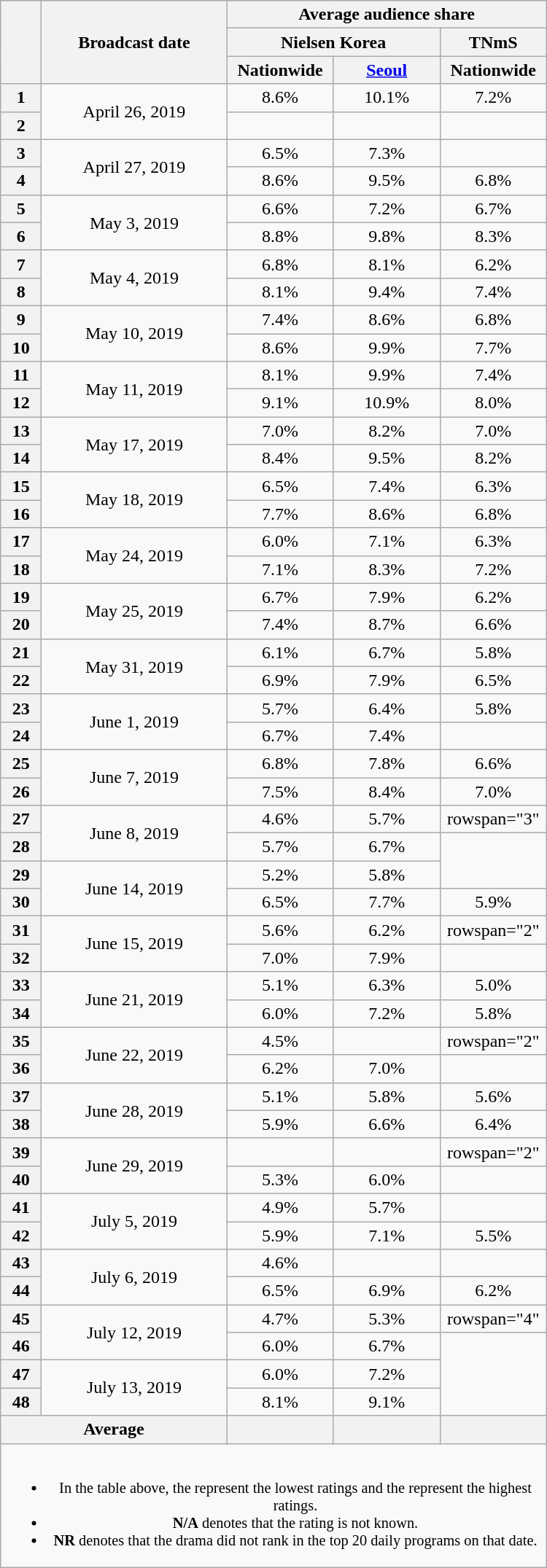<table class="wikitable" style="text-align:center; width:500px">
<tr>
<th rowspan="3"></th>
<th rowspan="3">Broadcast date</th>
<th colspan="3">Average audience share</th>
</tr>
<tr>
<th colspan="2">Nielsen Korea</th>
<th>TNmS</th>
</tr>
<tr>
<th width="90">Nationwide</th>
<th width="90"><a href='#'>Seoul</a></th>
<th width="90">Nationwide</th>
</tr>
<tr>
<th>1</th>
<td rowspan="2">April 26, 2019</td>
<td>8.6% </td>
<td>10.1% </td>
<td>7.2%</td>
</tr>
<tr>
<th>2</th>
<td> </td>
<td> </td>
<td></td>
</tr>
<tr>
<th>3</th>
<td rowspan="2">April 27, 2019</td>
<td>6.5% </td>
<td>7.3% </td>
<td></td>
</tr>
<tr>
<th>4</th>
<td>8.6% </td>
<td>9.5% </td>
<td>6.8%</td>
</tr>
<tr>
<th>5</th>
<td rowspan="2">May 3, 2019</td>
<td>6.6% </td>
<td>7.2% </td>
<td>6.7%</td>
</tr>
<tr>
<th>6</th>
<td>8.8% </td>
<td>9.8% </td>
<td>8.3%</td>
</tr>
<tr>
<th>7</th>
<td rowspan="2">May 4, 2019</td>
<td>6.8% </td>
<td>8.1% </td>
<td>6.2%</td>
</tr>
<tr>
<th>8</th>
<td>8.1% </td>
<td>9.4% </td>
<td>7.4%</td>
</tr>
<tr>
<th>9</th>
<td rowspan="2">May 10, 2019</td>
<td>7.4% </td>
<td>8.6% </td>
<td>6.8%</td>
</tr>
<tr>
<th>10</th>
<td>8.6% </td>
<td>9.9% </td>
<td>7.7%</td>
</tr>
<tr>
<th>11</th>
<td rowspan="2">May 11, 2019</td>
<td>8.1% </td>
<td>9.9% </td>
<td>7.4%</td>
</tr>
<tr>
<th>12</th>
<td>9.1% </td>
<td>10.9% </td>
<td>8.0%</td>
</tr>
<tr>
<th>13</th>
<td rowspan="2">May 17, 2019</td>
<td>7.0% </td>
<td>8.2% </td>
<td>7.0%</td>
</tr>
<tr>
<th>14</th>
<td>8.4% </td>
<td>9.5% </td>
<td>8.2%</td>
</tr>
<tr>
<th>15</th>
<td rowspan="2">May 18, 2019</td>
<td>6.5% </td>
<td>7.4% </td>
<td>6.3%</td>
</tr>
<tr>
<th>16</th>
<td>7.7% </td>
<td>8.6% </td>
<td>6.8%</td>
</tr>
<tr>
<th>17</th>
<td rowspan="2">May 24, 2019</td>
<td>6.0% </td>
<td>7.1% </td>
<td>6.3%</td>
</tr>
<tr>
<th>18</th>
<td>7.1% </td>
<td>8.3% </td>
<td>7.2%</td>
</tr>
<tr>
<th>19</th>
<td rowspan="2">May 25, 2019</td>
<td>6.7% </td>
<td>7.9% </td>
<td>6.2%</td>
</tr>
<tr>
<th>20</th>
<td>7.4% </td>
<td>8.7% </td>
<td>6.6%</td>
</tr>
<tr>
<th>21</th>
<td rowspan="2">May 31, 2019</td>
<td>6.1% </td>
<td>6.7% </td>
<td>5.8%</td>
</tr>
<tr>
<th>22</th>
<td>6.9% </td>
<td>7.9% </td>
<td>6.5%</td>
</tr>
<tr>
<th>23</th>
<td rowspan="2">June 1, 2019</td>
<td>5.7% </td>
<td>6.4% </td>
<td>5.8%</td>
</tr>
<tr>
<th>24</th>
<td>6.7% </td>
<td>7.4% </td>
<td></td>
</tr>
<tr>
<th>25</th>
<td rowspan="2">June 7, 2019</td>
<td>6.8% </td>
<td>7.8% </td>
<td>6.6%</td>
</tr>
<tr>
<th>26</th>
<td>7.5% </td>
<td>8.4% </td>
<td>7.0%</td>
</tr>
<tr>
<th>27</th>
<td rowspan="2">June 8, 2019</td>
<td>4.6% </td>
<td>5.7% </td>
<td>rowspan="3" </td>
</tr>
<tr>
<th>28</th>
<td>5.7% </td>
<td>6.7% </td>
</tr>
<tr>
<th>29</th>
<td rowspan="2">June 14, 2019</td>
<td>5.2% </td>
<td>5.8% </td>
</tr>
<tr>
<th>30</th>
<td>6.5% </td>
<td>7.7% </td>
<td>5.9%</td>
</tr>
<tr>
<th>31</th>
<td rowspan="2">June 15, 2019</td>
<td>5.6% </td>
<td>6.2% </td>
<td>rowspan="2" </td>
</tr>
<tr>
<th>32</th>
<td>7.0% </td>
<td>7.9% </td>
</tr>
<tr>
<th>33</th>
<td rowspan="2">June 21, 2019</td>
<td>5.1% </td>
<td>6.3% </td>
<td>5.0%</td>
</tr>
<tr>
<th>34</th>
<td>6.0% </td>
<td>7.2% </td>
<td>5.8%</td>
</tr>
<tr>
<th>35</th>
<td rowspan="2">June 22, 2019</td>
<td>4.5% </td>
<td></td>
<td>rowspan="2" </td>
</tr>
<tr>
<th>36</th>
<td>6.2% </td>
<td>7.0% </td>
</tr>
<tr>
<th>37</th>
<td rowspan="2">June 28, 2019</td>
<td>5.1% </td>
<td>5.8% </td>
<td>5.6%</td>
</tr>
<tr>
<th>38</th>
<td>5.9% </td>
<td>6.6% </td>
<td>6.4%</td>
</tr>
<tr>
<th>39</th>
<td rowspan="2">June 29, 2019</td>
<td> </td>
<td></td>
<td>rowspan="2" </td>
</tr>
<tr>
<th>40</th>
<td>5.3% </td>
<td>6.0% </td>
</tr>
<tr>
<th>41</th>
<td rowspan="2">July 5, 2019</td>
<td>4.9% </td>
<td>5.7% </td>
<td></td>
</tr>
<tr>
<th>42</th>
<td>5.9% </td>
<td>7.1% </td>
<td>5.5%</td>
</tr>
<tr>
<th>43</th>
<td rowspan="2">July 6, 2019</td>
<td>4.6% </td>
<td> </td>
<td></td>
</tr>
<tr>
<th>44</th>
<td>6.5% </td>
<td>6.9% </td>
<td>6.2%</td>
</tr>
<tr>
<th>45</th>
<td rowspan="2">July 12, 2019</td>
<td>4.7% </td>
<td>5.3% </td>
<td>rowspan="4" </td>
</tr>
<tr>
<th>46</th>
<td>6.0% </td>
<td>6.7% </td>
</tr>
<tr>
<th>47</th>
<td rowspan="2">July 13, 2019</td>
<td>6.0% </td>
<td>7.2% </td>
</tr>
<tr>
<th>48</th>
<td>8.1% </td>
<td>9.1% </td>
</tr>
<tr>
<th colspan="2">Average</th>
<th></th>
<th></th>
<th></th>
</tr>
<tr>
<td colspan="5" style="font-size:85%"><br><ul><li>In the table above, the <strong></strong> represent the lowest ratings and the <strong></strong> represent the highest ratings.</li><li><strong>N/A</strong> denotes that the rating is not known.</li><li><strong>NR</strong> denotes that the drama did not rank in the top 20 daily programs on that date.</li></ul></td>
</tr>
</table>
